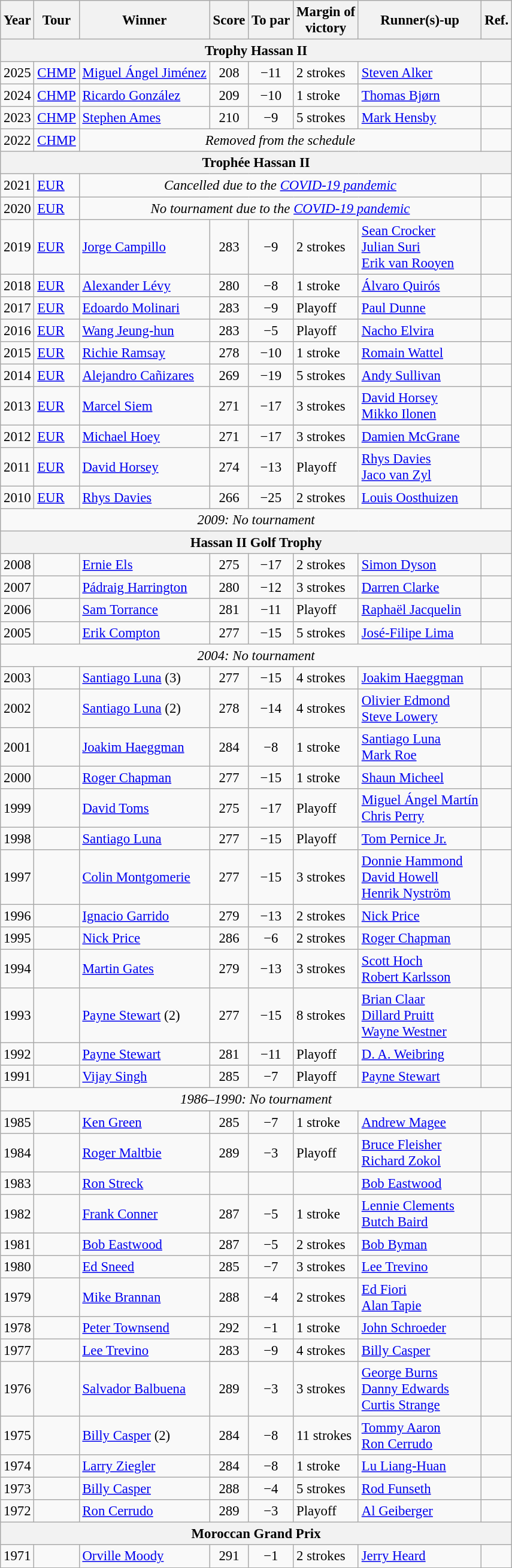<table class=wikitable style="font-size:95%">
<tr>
<th>Year</th>
<th>Tour</th>
<th>Winner</th>
<th>Score</th>
<th>To par</th>
<th>Margin of<br>victory</th>
<th>Runner(s)-up</th>
<th>Ref.</th>
</tr>
<tr>
<th colspan=10>Trophy Hassan II</th>
</tr>
<tr>
<td>2025</td>
<td><a href='#'>CHMP</a></td>
<td> <a href='#'>Miguel Ángel Jiménez</a></td>
<td align=center>208</td>
<td align=center>−11</td>
<td>2 strokes</td>
<td> <a href='#'>Steven Alker</a></td>
<td></td>
</tr>
<tr>
<td>2024</td>
<td><a href='#'>CHMP</a></td>
<td> <a href='#'>Ricardo González</a></td>
<td align=center>209</td>
<td align=center>−10</td>
<td>1 stroke</td>
<td> <a href='#'>Thomas Bjørn</a></td>
<td></td>
</tr>
<tr>
<td>2023</td>
<td><a href='#'>CHMP</a></td>
<td> <a href='#'>Stephen Ames</a></td>
<td align=center>210</td>
<td align=center>−9</td>
<td>5 strokes</td>
<td> <a href='#'>Mark Hensby</a></td>
<td></td>
</tr>
<tr>
<td>2022</td>
<td><a href='#'>CHMP</a></td>
<td colspan=5 align=center><em>Removed from the schedule</em></td>
<td></td>
</tr>
<tr>
<th colspan=10>Trophée Hassan II</th>
</tr>
<tr>
<td>2021</td>
<td><a href='#'>EUR</a></td>
<td colspan=5 align=center><em>Cancelled due to the <a href='#'>COVID-19 pandemic</a></em></td>
<td></td>
</tr>
<tr>
<td>2020</td>
<td><a href='#'>EUR</a></td>
<td colspan=5 align=center><em>No tournament due to the <a href='#'>COVID-19 pandemic</a></em></td>
<td></td>
</tr>
<tr>
<td>2019</td>
<td><a href='#'>EUR</a></td>
<td> <a href='#'>Jorge Campillo</a></td>
<td align=center>283</td>
<td align=center>−9</td>
<td>2 strokes</td>
<td> <a href='#'>Sean Crocker</a><br> <a href='#'>Julian Suri</a><br> <a href='#'>Erik van Rooyen</a></td>
<td></td>
</tr>
<tr>
<td>2018</td>
<td><a href='#'>EUR</a></td>
<td> <a href='#'>Alexander Lévy</a></td>
<td align=center>280</td>
<td align=center>−8</td>
<td>1 stroke</td>
<td> <a href='#'>Álvaro Quirós</a></td>
<td></td>
</tr>
<tr>
<td>2017</td>
<td><a href='#'>EUR</a></td>
<td> <a href='#'>Edoardo Molinari</a></td>
<td align=center>283</td>
<td align=center>−9</td>
<td>Playoff</td>
<td> <a href='#'>Paul Dunne</a></td>
<td></td>
</tr>
<tr>
<td>2016</td>
<td><a href='#'>EUR</a></td>
<td> <a href='#'>Wang Jeung-hun</a></td>
<td align=center>283</td>
<td align=center>−5</td>
<td>Playoff</td>
<td> <a href='#'>Nacho Elvira</a></td>
<td></td>
</tr>
<tr>
<td>2015</td>
<td><a href='#'>EUR</a></td>
<td> <a href='#'>Richie Ramsay</a></td>
<td align=center>278</td>
<td align=center>−10</td>
<td>1 stroke</td>
<td> <a href='#'>Romain Wattel</a></td>
<td></td>
</tr>
<tr>
<td>2014</td>
<td><a href='#'>EUR</a></td>
<td> <a href='#'>Alejandro Cañizares</a></td>
<td align=center>269</td>
<td align=center>−19</td>
<td>5 strokes</td>
<td> <a href='#'>Andy Sullivan</a></td>
<td></td>
</tr>
<tr>
<td>2013</td>
<td><a href='#'>EUR</a></td>
<td> <a href='#'>Marcel Siem</a></td>
<td align=center>271</td>
<td align=center>−17</td>
<td>3 strokes</td>
<td> <a href='#'>David Horsey</a><br> <a href='#'>Mikko Ilonen</a></td>
<td></td>
</tr>
<tr>
<td>2012</td>
<td><a href='#'>EUR</a></td>
<td> <a href='#'>Michael Hoey</a></td>
<td align=center>271</td>
<td align=center>−17</td>
<td>3 strokes</td>
<td> <a href='#'>Damien McGrane</a></td>
<td></td>
</tr>
<tr>
<td>2011</td>
<td><a href='#'>EUR</a></td>
<td> <a href='#'>David Horsey</a></td>
<td align=center>274</td>
<td align=center>−13</td>
<td>Playoff</td>
<td> <a href='#'>Rhys Davies</a><br> <a href='#'>Jaco van Zyl</a></td>
<td></td>
</tr>
<tr>
<td>2010</td>
<td><a href='#'>EUR</a></td>
<td> <a href='#'>Rhys Davies</a></td>
<td align=center>266</td>
<td align=center>−25</td>
<td>2 strokes</td>
<td> <a href='#'>Louis Oosthuizen</a></td>
<td></td>
</tr>
<tr>
<td colspan=9 align=center><em>2009: No tournament</em></td>
</tr>
<tr>
<th colspan=10>Hassan II Golf Trophy</th>
</tr>
<tr>
<td>2008</td>
<td></td>
<td> <a href='#'>Ernie Els</a></td>
<td align=center>275</td>
<td align=center>−17</td>
<td>2 strokes</td>
<td> <a href='#'>Simon Dyson</a></td>
<td></td>
</tr>
<tr>
<td>2007</td>
<td></td>
<td> <a href='#'>Pádraig Harrington</a></td>
<td align=center>280</td>
<td align=center>−12</td>
<td>3 strokes</td>
<td> <a href='#'>Darren Clarke</a></td>
<td></td>
</tr>
<tr>
<td>2006</td>
<td></td>
<td> <a href='#'>Sam Torrance</a></td>
<td align=center>281</td>
<td align=center>−11</td>
<td>Playoff</td>
<td> <a href='#'>Raphaël Jacquelin</a></td>
<td></td>
</tr>
<tr>
<td>2005</td>
<td></td>
<td> <a href='#'>Erik Compton</a></td>
<td align=center>277</td>
<td align=center>−15</td>
<td>5 strokes</td>
<td> <a href='#'>José-Filipe Lima</a></td>
<td></td>
</tr>
<tr>
<td colspan=9 align=center><em>2004: No tournament</em></td>
</tr>
<tr>
<td>2003</td>
<td></td>
<td> <a href='#'>Santiago Luna</a> (3)</td>
<td align=center>277</td>
<td align=center>−15</td>
<td>4 strokes</td>
<td> <a href='#'>Joakim Haeggman</a></td>
<td></td>
</tr>
<tr>
<td>2002</td>
<td></td>
<td> <a href='#'>Santiago Luna</a> (2)</td>
<td align=center>278</td>
<td align=center>−14</td>
<td>4 strokes</td>
<td> <a href='#'>Olivier Edmond</a><br> <a href='#'>Steve Lowery</a></td>
<td></td>
</tr>
<tr>
<td>2001</td>
<td></td>
<td> <a href='#'>Joakim Haeggman</a></td>
<td align=center>284</td>
<td align=center>−8</td>
<td>1 stroke</td>
<td> <a href='#'>Santiago Luna</a><br> <a href='#'>Mark Roe</a></td>
<td></td>
</tr>
<tr>
<td>2000</td>
<td></td>
<td> <a href='#'>Roger Chapman</a></td>
<td align=center>277</td>
<td align=center>−15</td>
<td>1 stroke</td>
<td> <a href='#'>Shaun Micheel</a></td>
<td></td>
</tr>
<tr>
<td>1999</td>
<td></td>
<td> <a href='#'>David Toms</a></td>
<td align=center>275</td>
<td align=center>−17</td>
<td>Playoff</td>
<td> <a href='#'>Miguel Ángel Martín</a><br> <a href='#'>Chris Perry</a></td>
<td></td>
</tr>
<tr>
<td>1998</td>
<td></td>
<td> <a href='#'>Santiago Luna</a></td>
<td align=center>277</td>
<td align=center>−15</td>
<td>Playoff</td>
<td> <a href='#'>Tom Pernice Jr.</a></td>
<td></td>
</tr>
<tr>
<td>1997</td>
<td></td>
<td> <a href='#'>Colin Montgomerie</a></td>
<td align=center>277</td>
<td align=center>−15</td>
<td>3 strokes</td>
<td> <a href='#'>Donnie Hammond</a><br> <a href='#'>David Howell</a><br> <a href='#'>Henrik Nyström</a></td>
<td></td>
</tr>
<tr>
<td>1996</td>
<td></td>
<td> <a href='#'>Ignacio Garrido</a></td>
<td align=center>279</td>
<td align=center>−13</td>
<td>2 strokes</td>
<td> <a href='#'>Nick Price</a></td>
<td></td>
</tr>
<tr>
<td>1995</td>
<td></td>
<td> <a href='#'>Nick Price</a></td>
<td align=center>286</td>
<td align=center>−6</td>
<td>2 strokes</td>
<td> <a href='#'>Roger Chapman</a></td>
<td></td>
</tr>
<tr>
<td>1994</td>
<td></td>
<td> <a href='#'>Martin Gates</a></td>
<td align=center>279</td>
<td align=center>−13</td>
<td>3 strokes</td>
<td> <a href='#'>Scott Hoch</a><br> <a href='#'>Robert Karlsson</a></td>
<td></td>
</tr>
<tr>
<td>1993</td>
<td></td>
<td> <a href='#'>Payne Stewart</a> (2)</td>
<td align=center>277</td>
<td align=center>−15</td>
<td>8 strokes</td>
<td> <a href='#'>Brian Claar</a><br> <a href='#'>Dillard Pruitt</a><br> <a href='#'>Wayne Westner</a></td>
<td></td>
</tr>
<tr>
<td>1992</td>
<td></td>
<td> <a href='#'>Payne Stewart</a></td>
<td align=center>281</td>
<td align=center>−11</td>
<td>Playoff</td>
<td> <a href='#'>D. A. Weibring</a></td>
<td></td>
</tr>
<tr>
<td>1991</td>
<td></td>
<td> <a href='#'>Vijay Singh</a></td>
<td align=center>285</td>
<td align=center>−7</td>
<td>Playoff</td>
<td> <a href='#'>Payne Stewart</a></td>
<td></td>
</tr>
<tr>
<td colspan=10 align=center><em>1986–1990: No tournament</em></td>
</tr>
<tr>
<td>1985</td>
<td></td>
<td> <a href='#'>Ken Green</a></td>
<td align=center>285</td>
<td align=center>−7</td>
<td>1 stroke</td>
<td> <a href='#'>Andrew Magee</a></td>
<td></td>
</tr>
<tr>
<td>1984</td>
<td></td>
<td> <a href='#'>Roger Maltbie</a></td>
<td align=center>289</td>
<td align=center>−3</td>
<td>Playoff</td>
<td> <a href='#'>Bruce Fleisher</a><br> <a href='#'>Richard Zokol</a></td>
<td></td>
</tr>
<tr>
<td>1983</td>
<td></td>
<td> <a href='#'>Ron Streck</a></td>
<td align=center></td>
<td align=center></td>
<td></td>
<td> <a href='#'>Bob Eastwood</a></td>
<td></td>
</tr>
<tr>
<td>1982</td>
<td></td>
<td> <a href='#'>Frank Conner</a></td>
<td align=center>287</td>
<td align=center>−5</td>
<td>1 stroke</td>
<td> <a href='#'>Lennie Clements</a><br> <a href='#'>Butch Baird</a></td>
<td></td>
</tr>
<tr>
<td>1981</td>
<td></td>
<td> <a href='#'>Bob Eastwood</a></td>
<td align=center>287</td>
<td align=center>−5</td>
<td>2 strokes</td>
<td> <a href='#'>Bob Byman</a></td>
<td></td>
</tr>
<tr>
<td>1980</td>
<td></td>
<td> <a href='#'>Ed Sneed</a></td>
<td align=center>285</td>
<td align=center>−7</td>
<td>3 strokes</td>
<td> <a href='#'>Lee Trevino</a></td>
<td></td>
</tr>
<tr>
<td>1979</td>
<td></td>
<td> <a href='#'>Mike Brannan</a></td>
<td align=center>288</td>
<td align=center>−4</td>
<td>2 strokes</td>
<td> <a href='#'>Ed Fiori</a><br> <a href='#'>Alan Tapie</a></td>
<td></td>
</tr>
<tr>
<td>1978</td>
<td></td>
<td> <a href='#'>Peter Townsend</a></td>
<td align=center>292</td>
<td align=center>−1</td>
<td>1 stroke</td>
<td> <a href='#'>John Schroeder</a></td>
<td></td>
</tr>
<tr>
<td>1977</td>
<td></td>
<td> <a href='#'>Lee Trevino</a></td>
<td align=center>283</td>
<td align=center>−9</td>
<td>4 strokes</td>
<td> <a href='#'>Billy Casper</a></td>
<td></td>
</tr>
<tr>
<td>1976</td>
<td></td>
<td> <a href='#'>Salvador Balbuena</a></td>
<td align=center>289</td>
<td align=center>−3</td>
<td>3 strokes</td>
<td> <a href='#'>George Burns</a><br> <a href='#'>Danny Edwards</a><br> <a href='#'>Curtis Strange</a></td>
<td></td>
</tr>
<tr>
<td>1975</td>
<td></td>
<td> <a href='#'>Billy Casper</a> (2)</td>
<td align=center>284</td>
<td align=center>−8</td>
<td>11 strokes</td>
<td> <a href='#'>Tommy Aaron</a><br> <a href='#'>Ron Cerrudo</a></td>
<td></td>
</tr>
<tr>
<td>1974</td>
<td></td>
<td> <a href='#'>Larry Ziegler</a></td>
<td align=center>284</td>
<td align=center>−8</td>
<td>1 stroke</td>
<td> <a href='#'>Lu Liang-Huan</a></td>
<td></td>
</tr>
<tr>
<td>1973</td>
<td></td>
<td> <a href='#'>Billy Casper</a></td>
<td align=center>288</td>
<td align=center>−4</td>
<td>5 strokes</td>
<td> <a href='#'>Rod Funseth</a></td>
<td></td>
</tr>
<tr>
<td>1972</td>
<td></td>
<td> <a href='#'>Ron Cerrudo</a></td>
<td align=center>289</td>
<td align=center>−3</td>
<td>Playoff</td>
<td> <a href='#'>Al Geiberger</a></td>
<td></td>
</tr>
<tr>
<th colspan=10>Moroccan Grand Prix</th>
</tr>
<tr>
<td>1971</td>
<td></td>
<td> <a href='#'>Orville Moody</a></td>
<td align=center>291</td>
<td align=center>−1</td>
<td>2 strokes</td>
<td> <a href='#'>Jerry Heard</a></td>
<td></td>
</tr>
</table>
